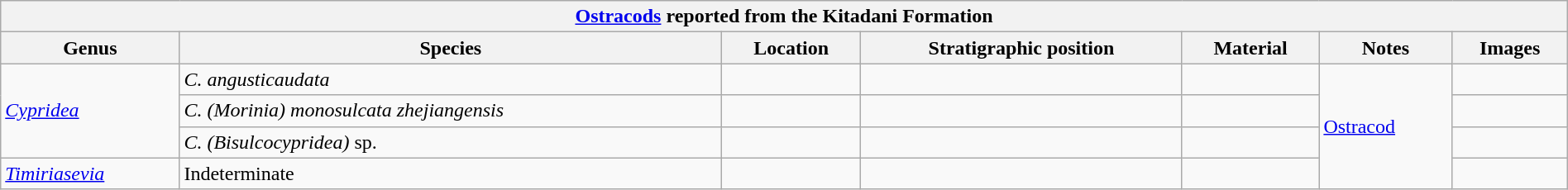<table class="wikitable" align="center" width="100%">
<tr>
<th colspan="7" align="center"><strong><a href='#'>Ostracods</a> reported from the Kitadani Formation</strong></th>
</tr>
<tr>
<th>Genus</th>
<th>Species</th>
<th>Location</th>
<th>Stratigraphic position</th>
<th>Material</th>
<th>Notes</th>
<th>Images</th>
</tr>
<tr>
<td rowspan="3"><em><a href='#'>Cypridea</a></em></td>
<td><em>C. angusticaudata</em></td>
<td></td>
<td></td>
<td></td>
<td rowspan="4"><a href='#'>Ostracod</a></td>
<td></td>
</tr>
<tr>
<td><em>C. (Morinia) monosulcata zhejiangensis</em></td>
<td></td>
<td></td>
<td></td>
<td></td>
</tr>
<tr>
<td><em>C. (Bisulcocypridea)</em> sp.</td>
<td></td>
<td></td>
<td></td>
<td></td>
</tr>
<tr>
<td><em><a href='#'>Timiriasevia</a></em></td>
<td>Indeterminate</td>
<td></td>
<td></td>
<td></td>
<td></td>
</tr>
</table>
